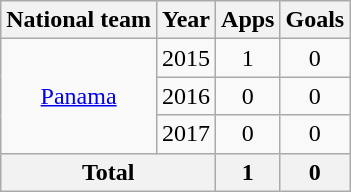<table class="wikitable" style="text-align:center">
<tr>
<th>National team</th>
<th>Year</th>
<th>Apps</th>
<th>Goals</th>
</tr>
<tr>
<td rowspan="3"><a href='#'>Panama</a></td>
<td>2015</td>
<td>1</td>
<td>0</td>
</tr>
<tr>
<td>2016</td>
<td>0</td>
<td>0</td>
</tr>
<tr>
<td>2017</td>
<td>0</td>
<td>0</td>
</tr>
<tr>
<th colspan=2>Total</th>
<th>1</th>
<th>0</th>
</tr>
</table>
